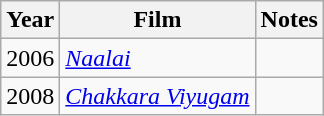<table class="wikitable sortable">
<tr>
<th>Year</th>
<th>Film</th>
<th>Notes</th>
</tr>
<tr>
<td>2006</td>
<td><em><a href='#'>Naalai</a></em></td>
<td></td>
</tr>
<tr>
<td>2008</td>
<td><em><a href='#'>Chakkara Viyugam</a></em></td>
<td></td>
</tr>
</table>
